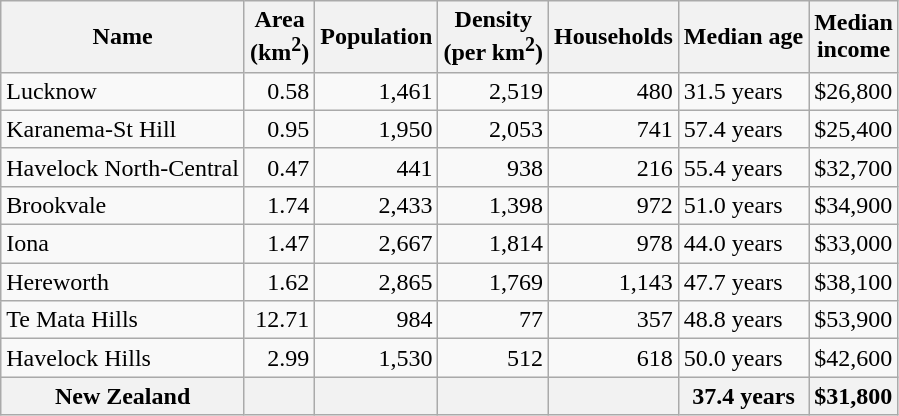<table class="wikitable">
<tr>
<th>Name</th>
<th>Area<br>(km<sup>2</sup>)</th>
<th>Population</th>
<th>Density<br>(per km<sup>2</sup>)</th>
<th>Households</th>
<th>Median age</th>
<th>Median<br>income</th>
</tr>
<tr>
<td>Lucknow</td>
<td style="text-align:right;">0.58</td>
<td style="text-align:right;">1,461</td>
<td style="text-align:right;">2,519</td>
<td style="text-align:right;">480</td>
<td>31.5 years</td>
<td>$26,800</td>
</tr>
<tr>
<td>Karanema-St Hill</td>
<td style="text-align:right;">0.95</td>
<td style="text-align:right;">1,950</td>
<td style="text-align:right;">2,053</td>
<td style="text-align:right;">741</td>
<td>57.4 years</td>
<td>$25,400</td>
</tr>
<tr>
<td>Havelock North-Central</td>
<td style="text-align:right;">0.47</td>
<td style="text-align:right;">441</td>
<td style="text-align:right;">938</td>
<td style="text-align:right;">216</td>
<td>55.4 years</td>
<td>$32,700</td>
</tr>
<tr>
<td>Brookvale</td>
<td style="text-align:right;">1.74</td>
<td style="text-align:right;">2,433</td>
<td style="text-align:right;">1,398</td>
<td style="text-align:right;">972</td>
<td>51.0 years</td>
<td>$34,900</td>
</tr>
<tr>
<td>Iona</td>
<td style="text-align:right;">1.47</td>
<td style="text-align:right;">2,667</td>
<td style="text-align:right;">1,814</td>
<td style="text-align:right;">978</td>
<td>44.0 years</td>
<td>$33,000</td>
</tr>
<tr>
<td>Hereworth</td>
<td style="text-align:right;">1.62</td>
<td style="text-align:right;">2,865</td>
<td style="text-align:right;">1,769</td>
<td style="text-align:right;">1,143</td>
<td>47.7 years</td>
<td>$38,100</td>
</tr>
<tr>
<td>Te Mata Hills</td>
<td style="text-align:right;">12.71</td>
<td style="text-align:right;">984</td>
<td style="text-align:right;">77</td>
<td style="text-align:right;">357</td>
<td>48.8 years</td>
<td>$53,900</td>
</tr>
<tr>
<td>Havelock Hills</td>
<td style="text-align:right;">2.99</td>
<td style="text-align:right;">1,530</td>
<td style="text-align:right;">512</td>
<td style="text-align:right;">618</td>
<td>50.0 years</td>
<td>$42,600</td>
</tr>
<tr>
<th>New Zealand</th>
<th></th>
<th></th>
<th></th>
<th></th>
<th>37.4 years</th>
<th style="text-align:left;">$31,800</th>
</tr>
</table>
